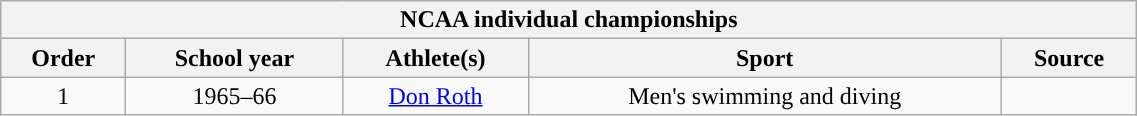<table class="wikitable sortable" width="60%">
<tr align="center">
<th colspan=5>NCAA individual championships</th>
</tr>
<tr>
<th>Order</th>
<th>School year</th>
<th>Athlete(s)</th>
<th>Sport</th>
<th>Source</th>
</tr>
<tr align="center" bgcolor="">
<td>1</td>
<td>1965–66</td>
<td><a href='#'>Don Roth</a></td>
<td>Men's swimming and diving</td>
<td></td>
</tr>
</table>
